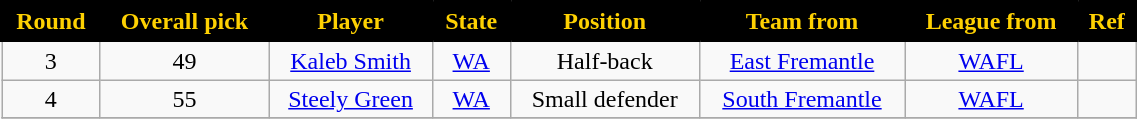<table class="wikitable" style="text-align:center; font-size:100%; width:60%;">
<tr>
<th style="background:black; color:#FED102; border: solid black 2px;">Round</th>
<th style="background:black; color:#FED102; border: solid black 2px;">Overall pick</th>
<th style="background:black; color:#FED102; border: solid black 2px;">Player</th>
<th style="background:black; color:#FED102; border: solid black 2px;">State</th>
<th style="background:black; color:#FED102; border: solid black 2px;">Position</th>
<th style="background:black; color:#FED102; border: solid black 2px;">Team from</th>
<th style="background:black; color:#FED102; border: solid black 2px;">League from</th>
<th style="background:black; color:#FED102; border: solid black 2px;">Ref</th>
</tr>
<tr>
<td>3</td>
<td>49</td>
<td><a href='#'>Kaleb Smith</a></td>
<td><a href='#'>WA</a></td>
<td>Half-back</td>
<td><a href='#'>East Fremantle</a></td>
<td><a href='#'>WAFL</a></td>
<td></td>
</tr>
<tr>
<td>4</td>
<td>55</td>
<td><a href='#'>Steely Green</a></td>
<td><a href='#'>WA</a></td>
<td>Small defender</td>
<td><a href='#'>South Fremantle</a></td>
<td><a href='#'>WAFL</a></td>
<td></td>
</tr>
<tr>
</tr>
</table>
